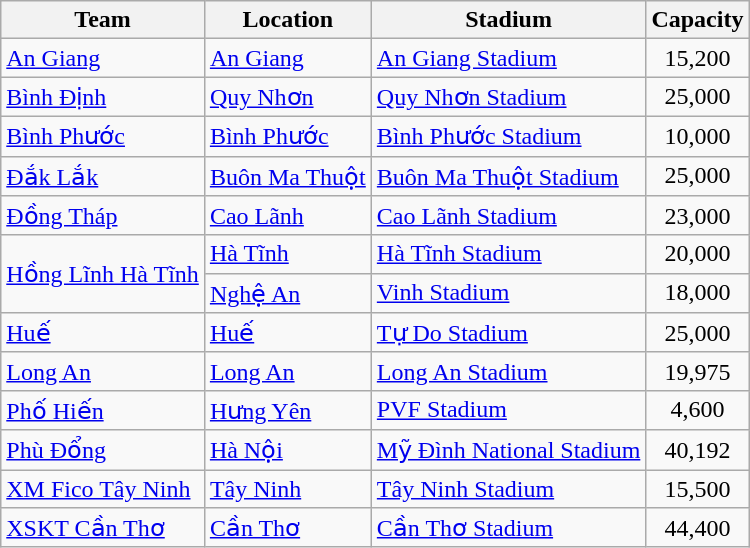<table class="wikitable sortable">
<tr>
<th>Team</th>
<th>Location</th>
<th>Stadium</th>
<th>Capacity</th>
</tr>
<tr>
<td><a href='#'>An Giang</a></td>
<td><a href='#'>An Giang</a></td>
<td><a href='#'>An Giang Stadium</a></td>
<td align=center>15,200</td>
</tr>
<tr>
<td><a href='#'>Bình Định</a></td>
<td><a href='#'>Quy Nhơn</a></td>
<td><a href='#'>Quy Nhơn Stadium</a></td>
<td align=center>25,000</td>
</tr>
<tr>
<td><a href='#'>Bình Phước</a></td>
<td><a href='#'>Bình Phước</a></td>
<td><a href='#'>Bình Phước Stadium</a></td>
<td align=center>10,000</td>
</tr>
<tr>
<td><a href='#'>Đắk Lắk</a></td>
<td><a href='#'>Buôn Ma Thuột</a></td>
<td><a href='#'>Buôn Ma Thuột Stadium</a></td>
<td align=center>25,000</td>
</tr>
<tr>
<td><a href='#'>Đồng Tháp</a></td>
<td><a href='#'>Cao Lãnh</a></td>
<td><a href='#'>Cao Lãnh Stadium</a></td>
<td align=center>23,000</td>
</tr>
<tr>
<td rowspan=2><a href='#'>Hồng Lĩnh Hà Tĩnh</a></td>
<td><a href='#'>Hà Tĩnh</a></td>
<td><a href='#'>Hà Tĩnh Stadium</a></td>
<td align=center>20,000</td>
</tr>
<tr>
<td><a href='#'>Nghệ An</a></td>
<td><a href='#'>Vinh Stadium</a></td>
<td align=center>18,000</td>
</tr>
<tr>
<td><a href='#'>Huế</a></td>
<td><a href='#'>Huế</a></td>
<td><a href='#'>Tự Do Stadium</a></td>
<td align=center>25,000</td>
</tr>
<tr>
<td><a href='#'>Long An</a></td>
<td><a href='#'>Long An</a></td>
<td><a href='#'>Long An Stadium</a></td>
<td align=center>19,975</td>
</tr>
<tr>
<td><a href='#'>Phố Hiến</a></td>
<td><a href='#'>Hưng Yên</a></td>
<td><a href='#'>PVF Stadium</a></td>
<td align=center>4,600</td>
</tr>
<tr>
<td><a href='#'>Phù Đổng</a></td>
<td><a href='#'>Hà Nội</a></td>
<td><a href='#'>Mỹ Đình National Stadium</a></td>
<td align=center>40,192</td>
</tr>
<tr>
<td><a href='#'>XM Fico Tây Ninh</a></td>
<td><a href='#'>Tây Ninh</a></td>
<td><a href='#'>Tây Ninh Stadium</a></td>
<td align=center>15,500</td>
</tr>
<tr>
<td><a href='#'>XSKT Cần Thơ</a></td>
<td><a href='#'>Cần Thơ</a></td>
<td><a href='#'>Cần Thơ Stadium</a></td>
<td align=center>44,400</td>
</tr>
</table>
